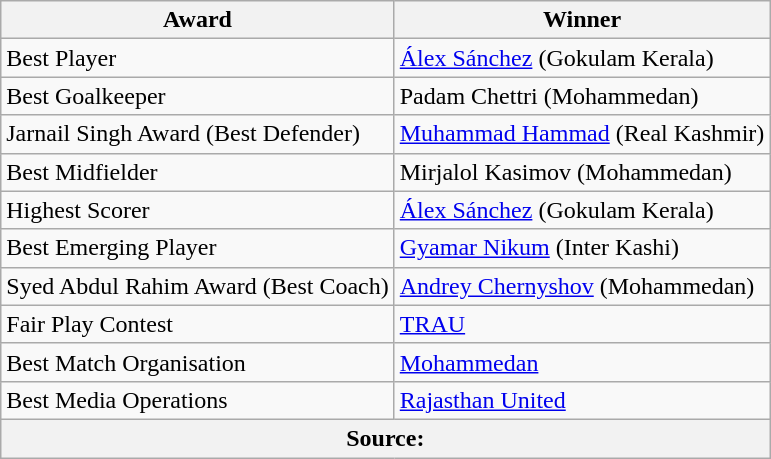<table class="wikitable">
<tr>
<th>Award</th>
<th>Winner</th>
</tr>
<tr>
<td>Best Player</td>
<td> <a href='#'>Álex Sánchez</a> (Gokulam Kerala)</td>
</tr>
<tr>
<td>Best Goalkeeper</td>
<td> Padam Chettri (Mohammedan)</td>
</tr>
<tr>
<td>Jarnail Singh Award (Best Defender)</td>
<td> <a href='#'>Muhammad Hammad</a> (Real Kashmir)</td>
</tr>
<tr>
<td>Best Midfielder</td>
<td> Mirjalol Kasimov (Mohammedan)</td>
</tr>
<tr>
<td>Highest Scorer</td>
<td> <a href='#'>Álex Sánchez</a> (Gokulam Kerala)</td>
</tr>
<tr>
<td>Best Emerging Player</td>
<td> <a href='#'>Gyamar Nikum</a> (Inter Kashi)</td>
</tr>
<tr>
<td>Syed Abdul Rahim Award (Best Coach)</td>
<td> <a href='#'>Andrey Chernyshov</a> (Mohammedan)</td>
</tr>
<tr>
<td>Fair Play Contest</td>
<td><a href='#'>TRAU</a></td>
</tr>
<tr>
<td>Best Match Organisation</td>
<td><a href='#'>Mohammedan</a></td>
</tr>
<tr>
<td>Best Media Operations</td>
<td><a href='#'>Rajasthan United</a></td>
</tr>
<tr>
<th colspan="2">Source: </th>
</tr>
</table>
